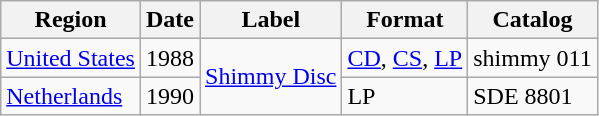<table class="wikitable">
<tr>
<th>Region</th>
<th>Date</th>
<th>Label</th>
<th>Format</th>
<th>Catalog</th>
</tr>
<tr>
<td><a href='#'>United States</a></td>
<td>1988</td>
<td rowspan="2"><a href='#'>Shimmy Disc</a></td>
<td><a href='#'>CD</a>, <a href='#'>CS</a>, <a href='#'>LP</a></td>
<td>shimmy 011</td>
</tr>
<tr>
<td><a href='#'>Netherlands</a></td>
<td>1990</td>
<td>LP</td>
<td>SDE 8801</td>
</tr>
</table>
